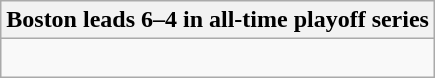<table class="wikitable collapsible collapsed">
<tr>
<th>Boston leads 6–4 in all-time playoff series</th>
</tr>
<tr>
<td><br>








</td>
</tr>
</table>
